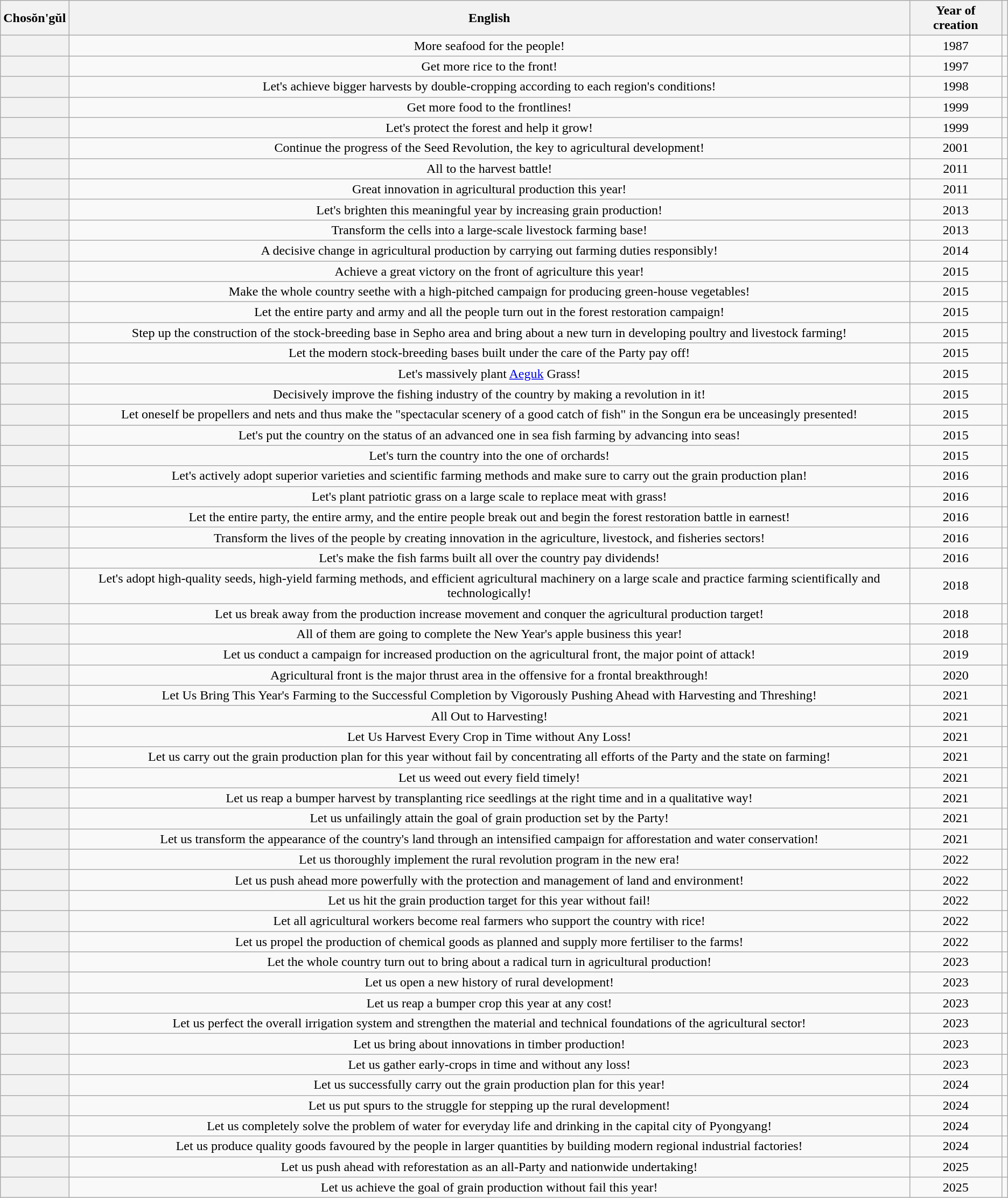<table class="wikitable sortable" style="text-align: center;">
<tr>
<th scope="col">Chosŏn'gŭl</th>
<th scope="col">English</th>
<th scope="col">Year of creation</th>
<th scope="col" class="unsortable"></th>
</tr>
<tr>
<th scope="row"></th>
<td>More seafood for the people!</td>
<td>1987</td>
<td></td>
</tr>
<tr>
<th scope="row"></th>
<td>Get more rice to the front!</td>
<td>1997</td>
<td></td>
</tr>
<tr>
<th scope="row"></th>
<td>Let's achieve bigger harvests by double-cropping according to each region's conditions!</td>
<td>1998</td>
<td></td>
</tr>
<tr>
<th scope="row"></th>
<td>Get more food to the frontlines!</td>
<td>1999</td>
<td></td>
</tr>
<tr>
<th scope="row"></th>
<td>Let's protect the forest and help it grow!</td>
<td>1999</td>
<td></td>
</tr>
<tr>
<th scope="row"></th>
<td>Continue the progress of the Seed Revolution, the key to agricultural development!</td>
<td>2001</td>
<td></td>
</tr>
<tr>
<th scope="row"></th>
<td>All to the harvest battle!</td>
<td>2011</td>
<td></td>
</tr>
<tr>
<th scope="row"></th>
<td>Great innovation in agricultural production this year!</td>
<td>2011</td>
<td></td>
</tr>
<tr>
<th scope="row"></th>
<td>Let's brighten this meaningful year by increasing grain production!</td>
<td>2013</td>
<td></td>
</tr>
<tr>
<th scope="row"></th>
<td>Transform the cells into a large-scale livestock farming base!</td>
<td>2013</td>
<td></td>
</tr>
<tr>
<th scope="row"></th>
<td>A decisive change in agricultural production by carrying out farming duties responsibly!</td>
<td>2014</td>
<td></td>
</tr>
<tr>
<th scope="row"></th>
<td>Achieve a great victory on the front of agriculture this year!</td>
<td>2015</td>
<td></td>
</tr>
<tr>
<th scope="row"></th>
<td>Make the whole country seethe with a high-pitched campaign for producing green-house vegetables!</td>
<td>2015</td>
<td></td>
</tr>
<tr>
<th scope="row"></th>
<td>Let the entire party and army and all the people turn out in the forest restoration campaign!</td>
<td>2015</td>
<td></td>
</tr>
<tr>
<th scope="row"></th>
<td>Step up the construction of the stock-breeding base in Sepho area and bring about a new turn in developing poultry and livestock farming!</td>
<td>2015</td>
<td></td>
</tr>
<tr>
<th scope="row"></th>
<td>Let the modern stock-breeding bases built under the care of the Party pay off!</td>
<td>2015</td>
<td></td>
</tr>
<tr>
<th scope="row"></th>
<td>Let's massively plant <a href='#'>Aeguk</a> Grass!</td>
<td>2015</td>
<td></td>
</tr>
<tr>
<th scope="row"></th>
<td>Decisively improve the fishing industry of the country by making a revolution in it!</td>
<td>2015</td>
<td></td>
</tr>
<tr>
<th scope="row"></th>
<td>Let oneself be propellers and nets and thus make the "spectacular scenery of a good catch of fish" in the Songun era be unceasingly presented!</td>
<td>2015</td>
<td></td>
</tr>
<tr>
<th scope="row"></th>
<td>Let's put the country on the status of an advanced one in sea fish farming by advancing into seas!</td>
<td>2015</td>
<td></td>
</tr>
<tr>
<th scope="row"></th>
<td>Let's turn the country into the one of orchards!</td>
<td>2015</td>
<td></td>
</tr>
<tr>
<th scope="row"></th>
<td>Let's actively adopt superior varieties and scientific farming methods and make sure to carry out the grain production plan!</td>
<td>2016</td>
<td></td>
</tr>
<tr>
<th scope="row"></th>
<td>Let's plant patriotic grass on a large scale to replace meat with grass!</td>
<td>2016</td>
<td></td>
</tr>
<tr>
<th scope="row"></th>
<td>Let the entire party, the entire army, and the entire people break out and begin the forest restoration battle in earnest!</td>
<td>2016</td>
<td></td>
</tr>
<tr>
<th scope="row"></th>
<td>Transform the lives of the people by creating innovation in the agriculture, livestock, and fisheries sectors!</td>
<td>2016</td>
<td></td>
</tr>
<tr>
<th scope="row"></th>
<td>Let's make the fish farms built all over the country pay dividends!</td>
<td>2016</td>
<td></td>
</tr>
<tr>
<th scope="row"></th>
<td>Let's adopt high-quality seeds, high-yield farming methods, and efficient agricultural machinery on a large scale and practice farming scientifically and technologically!</td>
<td>2018</td>
<td></td>
</tr>
<tr>
<th scope="row"></th>
<td>Let us break away from the production increase movement and conquer the agricultural production target!</td>
<td>2018</td>
<td></td>
</tr>
<tr>
<th scope="row"></th>
<td>All of them are going to complete the New Year's apple business this year!</td>
<td>2018</td>
<td></td>
</tr>
<tr>
<th scope="row"></th>
<td>Let us conduct a campaign for increased production on the agricultural front, the major point of attack!</td>
<td>2019</td>
<td></td>
</tr>
<tr>
<th scope="row"></th>
<td>Agricultural front is the major thrust area in the offensive for a frontal breakthrough!</td>
<td>2020</td>
<td></td>
</tr>
<tr>
<th scope="row"></th>
<td>Let Us Bring This Year's Farming to the Successful Completion by Vigorously Pushing Ahead with Harvesting and Threshing!</td>
<td>2021</td>
<td></td>
</tr>
<tr>
<th scope="row"></th>
<td>All Out to Harvesting!</td>
<td>2021</td>
<td></td>
</tr>
<tr>
<th scope="row"></th>
<td>Let Us Harvest Every Crop in Time without Any Loss!</td>
<td>2021</td>
<td></td>
</tr>
<tr>
<th scope="row"></th>
<td>Let us carry out the grain production plan for this year without fail by concentrating all efforts of the Party and the state on farming!</td>
<td>2021</td>
<td></td>
</tr>
<tr>
<th scope="row"></th>
<td>Let us weed out every field timely!</td>
<td>2021</td>
<td></td>
</tr>
<tr>
<th scope="row"></th>
<td>Let us reap a bumper harvest by transplanting rice seedlings at the right time and in a qualitative way!</td>
<td>2021</td>
<td></td>
</tr>
<tr>
<th scope="row"></th>
<td>Let us unfailingly attain the goal of grain production set by the Party!</td>
<td>2021</td>
<td></td>
</tr>
<tr>
<th scope="row"></th>
<td>Let us transform the appearance of the country's land through an intensified campaign for afforestation and water conservation!</td>
<td>2021</td>
<td></td>
</tr>
<tr>
<th scope="row"></th>
<td>Let us thoroughly implement the rural revolution program in the new era!</td>
<td>2022</td>
<td></td>
</tr>
<tr>
<th scope="row"></th>
<td>Let us push ahead more powerfully with the protection and management of land and environment!</td>
<td>2022</td>
<td></td>
</tr>
<tr>
<th scope="row"></th>
<td>Let us hit the grain production target for this year without fail!</td>
<td>2022</td>
<td></td>
</tr>
<tr>
<th scope="row"></th>
<td>Let all agricultural workers become real farmers who support the country with rice!</td>
<td>2022</td>
<td></td>
</tr>
<tr>
<th scope="row"></th>
<td>Let us propel the production of chemical goods as planned and supply more fertiliser to the farms!</td>
<td>2022</td>
<td></td>
</tr>
<tr>
<th scope="row"></th>
<td>Let the whole country turn out to bring about a radical turn in agricultural production!</td>
<td>2023</td>
<td></td>
</tr>
<tr>
<th scope="row"></th>
<td>Let us open a new history of rural development!</td>
<td>2023</td>
<td></td>
</tr>
<tr>
<th scope="row"></th>
<td>Let us reap a bumper crop this year at any cost!</td>
<td>2023</td>
<td></td>
</tr>
<tr>
<th scope="row"></th>
<td>Let us perfect the overall irrigation system and strengthen the material and technical foundations of the agricultural sector!</td>
<td>2023</td>
<td></td>
</tr>
<tr>
<th scope="row"></th>
<td>Let us bring about innovations in timber production!</td>
<td>2023</td>
<td></td>
</tr>
<tr>
<th scope="row"></th>
<td>Let us gather early-crops in time and without any loss!</td>
<td>2023</td>
<td></td>
</tr>
<tr>
<th scope="row"></th>
<td>Let us successfully carry out the grain production plan for this year!</td>
<td>2024</td>
<td></td>
</tr>
<tr>
<th scope="row"></th>
<td>Let us put spurs to the struggle for stepping up the rural development!</td>
<td>2024</td>
<td></td>
</tr>
<tr>
<th scope="row"></th>
<td>Let us completely solve the problem of water for everyday life and drinking in the capital city of Pyongyang!</td>
<td>2024</td>
<td></td>
</tr>
<tr>
<th scope="row"></th>
<td>Let us produce quality goods favoured by the people in larger quantities by building modern regional industrial factories!</td>
<td>2024</td>
<td></td>
</tr>
<tr>
<th scope="row"></th>
<td>Let us push ahead with reforestation as an all-Party and nationwide undertaking!</td>
<td>2025</td>
<td></td>
</tr>
<tr>
<th scope="row"></th>
<td>Let us achieve the goal of grain production without fail this year!</td>
<td>2025</td>
<td></td>
</tr>
</table>
